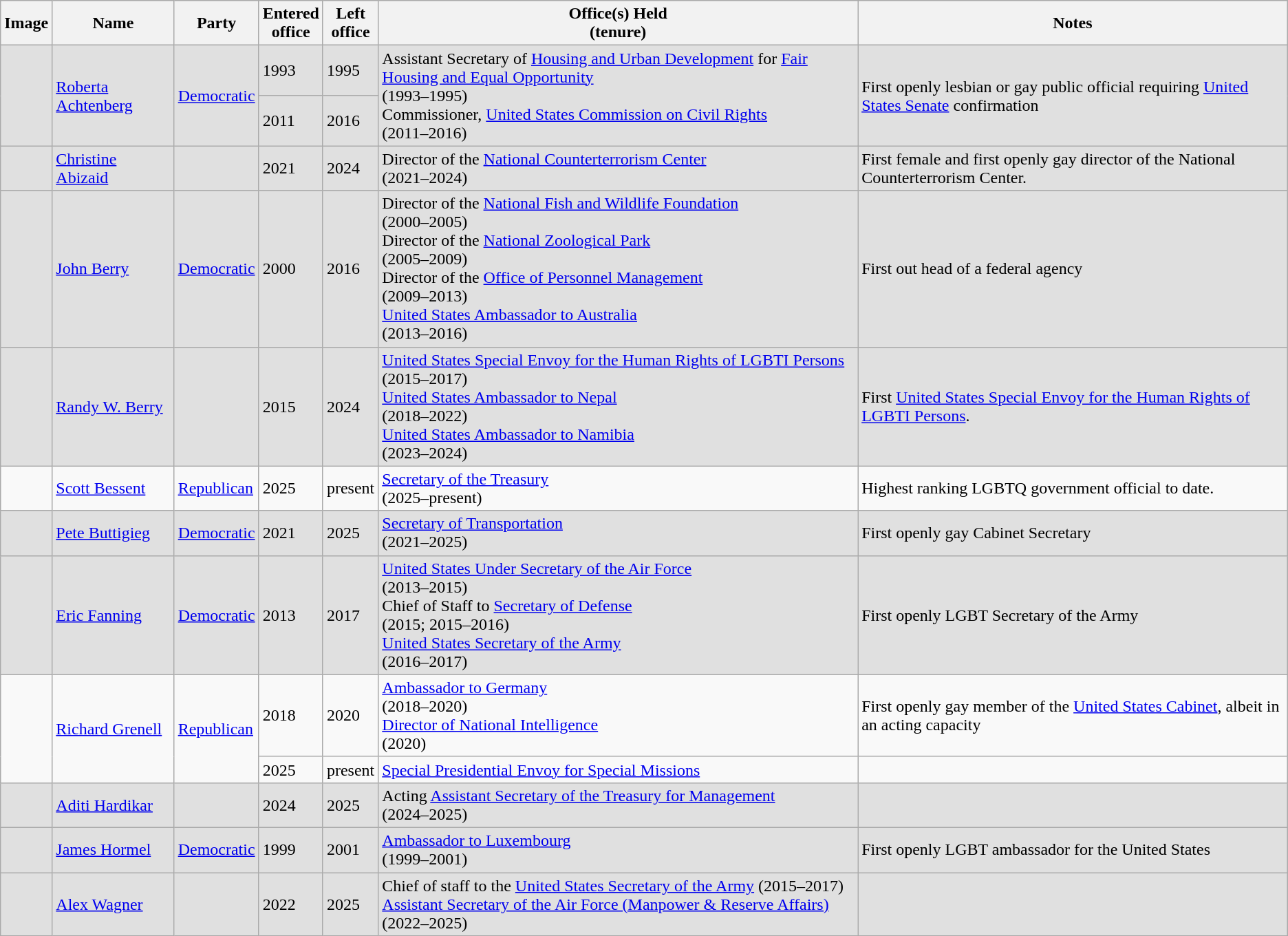<table class="wikitable sortable">
<tr>
<th>Image</th>
<th>Name</th>
<th>Party</th>
<th>Entered<br>office</th>
<th>Left<br>office</th>
<th>Office(s) Held<br>(tenure)</th>
<th class=unsortable>Notes</th>
</tr>
<tr style="background:#e0e0e0">
<td rowspan=2></td>
<td rowspan=2><a href='#'>Roberta Achtenberg</a><br></td>
<td rowspan=2 ><a href='#'>Democratic</a></td>
<td>1993</td>
<td>1995</td>
<td rowspan=2>Assistant Secretary of <a href='#'>Housing and Urban Development</a> for <a href='#'>Fair Housing and Equal Opportunity</a><br>(1993–1995)<br>Commissioner, <a href='#'>United States Commission on Civil Rights</a><br>(2011–2016)</td>
<td rowspan=2>First openly lesbian or gay public official requiring <a href='#'>United States Senate</a> confirmation</td>
</tr>
<tr style="background:#e0e0e0">
<td>2011</td>
<td>2016</td>
</tr>
<tr style="background:#e0e0e0">
<td></td>
<td><a href='#'>Christine Abizaid</a><br></td>
<td></td>
<td>2021</td>
<td>2024</td>
<td>Director of the <a href='#'>National Counterterrorism Center</a><br>(2021–2024)</td>
<td>First female and first openly gay director of the National Counterterrorism Center.</td>
</tr>
<tr style="background:#e0e0e0">
<td></td>
<td><a href='#'>John Berry</a><br></td>
<td><a href='#'>Democratic</a></td>
<td>2000</td>
<td>2016</td>
<td>Director of the <a href='#'>National Fish and Wildlife Foundation</a><br>(2000–2005)<br>Director of the <a href='#'>National Zoological Park</a><br>(2005–2009)<br>Director of the <a href='#'>Office of Personnel Management</a><br>(2009–2013)<br><a href='#'>United States Ambassador to Australia</a><br>(2013–2016)</td>
<td>First out head of a federal agency</td>
</tr>
<tr style="background:#e0e0e0">
<td></td>
<td><a href='#'>Randy W. Berry</a><br></td>
<td></td>
<td>2015</td>
<td>2024</td>
<td><a href='#'>United States Special Envoy for the Human Rights of LGBTI Persons</a><br>(2015–2017)<br><a href='#'>United States Ambassador to Nepal</a><br>(2018–2022)<br><a href='#'>United States Ambassador to Namibia</a><br>(2023–2024)</td>
<td>First <a href='#'>United States Special Envoy for the Human Rights of LGBTI Persons</a>.</td>
</tr>
<tr>
<td></td>
<td><a href='#'>Scott Bessent</a><br></td>
<td><a href='#'>Republican</a></td>
<td>2025</td>
<td>present</td>
<td><a href='#'>Secretary of the Treasury</a><br>(2025–present)</td>
<td>Highest ranking LGBTQ government official to date.</td>
</tr>
<tr style="background:#e0e0e0">
<td></td>
<td><a href='#'>Pete Buttigieg</a><br></td>
<td><a href='#'>Democratic</a></td>
<td>2021</td>
<td>2025</td>
<td><a href='#'>Secretary of Transportation</a><br>(2021–2025)</td>
<td>First openly gay Cabinet Secretary</td>
</tr>
<tr style="background:#e0e0e0">
<td></td>
<td><a href='#'>Eric Fanning</a><br></td>
<td><a href='#'>Democratic</a></td>
<td>2013</td>
<td>2017</td>
<td><a href='#'>United States Under Secretary of the Air Force</a><br>(2013–2015)<br>Chief of Staff to <a href='#'>Secretary of Defense</a><br>(2015; 2015–2016)<br><a href='#'>United States Secretary of the Army</a><br>(2016–2017)</td>
<td>First openly LGBT Secretary of the Army</td>
</tr>
<tr>
<td rowspan=2></td>
<td rowspan=2><a href='#'>Richard Grenell</a><br></td>
<td rowspan=2 ><a href='#'>Republican</a></td>
<td>2018</td>
<td>2020</td>
<td><a href='#'>Ambassador to Germany</a><br>(2018–2020)<br><a href='#'>Director of National Intelligence</a><br>(2020) </td>
<td>First openly gay member of the <a href='#'>United States Cabinet</a>, albeit in an acting capacity</td>
</tr>
<tr>
<td>2025</td>
<td>present</td>
<td><a href='#'>Special Presidential Envoy for Special Missions</a></td>
<td></td>
</tr>
<tr style="background:#e0e0e0">
<td></td>
<td><a href='#'>Aditi Hardikar</a></td>
<td></td>
<td>2024</td>
<td>2025</td>
<td>Acting <a href='#'>Assistant Secretary of the Treasury for Management</a><br>(2024–2025)</td>
<td></td>
</tr>
<tr style="background:#e0e0e0">
<td></td>
<td><a href='#'>James Hormel</a><br></td>
<td><a href='#'>Democratic</a></td>
<td>1999</td>
<td>2001</td>
<td><a href='#'>Ambassador to Luxembourg</a><br>(1999–2001)</td>
<td>First openly LGBT ambassador for the United States</td>
</tr>
<tr style="background:#e0e0e0">
<td></td>
<td><a href='#'>Alex Wagner</a></td>
<td></td>
<td>2022</td>
<td>2025</td>
<td>Chief of staff to the <a href='#'>United States Secretary of the Army</a> (2015–2017)<br><a href='#'>Assistant Secretary of the Air Force (Manpower & Reserve Affairs)</a><br>(2022–2025)</td>
<td></td>
</tr>
</table>
